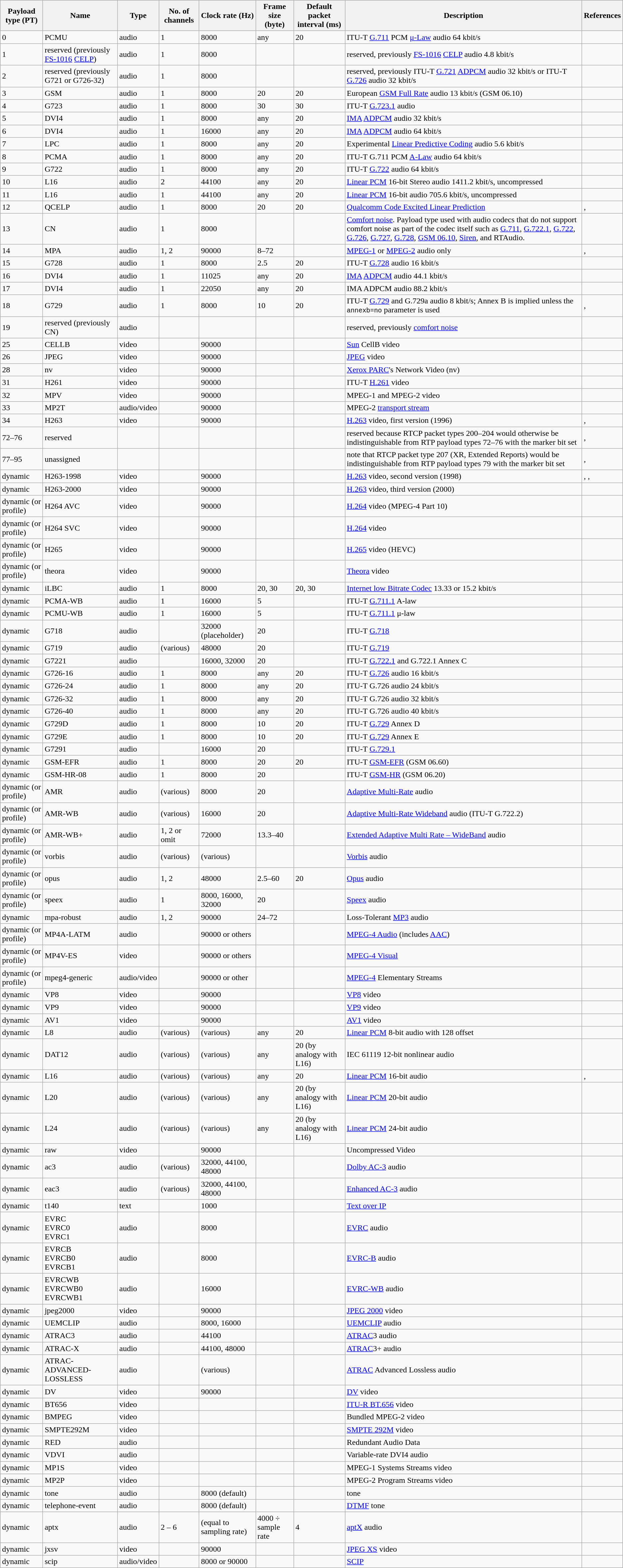<table class="wikitable sortable">
<tr>
<th>Payload type (PT)</th>
<th>Name</th>
<th>Type</th>
<th>No. of channels</th>
<th>Clock rate (Hz)</th>
<th>Frame size (byte)</th>
<th>Default packet interval (ms)</th>
<th>Description</th>
<th>References</th>
</tr>
<tr>
<td>0</td>
<td>PCMU</td>
<td>audio</td>
<td>1</td>
<td>8000</td>
<td>any</td>
<td>20</td>
<td>ITU-T <a href='#'>G.711</a> PCM <a href='#'>μ-Law</a> audio 64 kbit/s</td>
<td></td>
</tr>
<tr>
<td>1</td>
<td>reserved (previously <a href='#'>FS-1016</a> <a href='#'>CELP</a>)</td>
<td>audio</td>
<td>1</td>
<td>8000</td>
<td></td>
<td></td>
<td>reserved, previously <a href='#'>FS-1016</a> <a href='#'>CELP</a> audio 4.8 kbit/s</td>
<td></td>
</tr>
<tr>
<td>2</td>
<td>reserved (previously G721 or G726-32)</td>
<td>audio</td>
<td>1</td>
<td>8000</td>
<td></td>
<td></td>
<td>reserved, previously ITU-T <a href='#'>G.721</a> <a href='#'>ADPCM</a> audio 32 kbit/s or ITU-T <a href='#'>G.726</a> audio 32 kbit/s</td>
<td></td>
</tr>
<tr>
<td>3</td>
<td>GSM</td>
<td>audio</td>
<td>1</td>
<td>8000</td>
<td>20</td>
<td>20</td>
<td>European <a href='#'>GSM Full Rate</a> audio 13 kbit/s (GSM 06.10)</td>
<td></td>
</tr>
<tr>
<td>4</td>
<td>G723</td>
<td>audio</td>
<td>1</td>
<td>8000</td>
<td>30</td>
<td>30</td>
<td>ITU-T <a href='#'>G.723.1</a> audio</td>
<td></td>
</tr>
<tr>
<td>5</td>
<td>DVI4</td>
<td>audio</td>
<td>1</td>
<td>8000</td>
<td>any</td>
<td>20</td>
<td><a href='#'>IMA</a> <a href='#'>ADPCM</a> audio 32 kbit/s</td>
<td></td>
</tr>
<tr>
<td>6</td>
<td>DVI4</td>
<td>audio</td>
<td>1</td>
<td>16000</td>
<td>any</td>
<td>20</td>
<td><a href='#'>IMA</a> <a href='#'>ADPCM</a> audio 64 kbit/s</td>
<td></td>
</tr>
<tr>
<td>7</td>
<td>LPC</td>
<td>audio</td>
<td>1</td>
<td>8000</td>
<td>any</td>
<td>20</td>
<td>Experimental <a href='#'>Linear Predictive Coding</a> audio 5.6 kbit/s</td>
<td></td>
</tr>
<tr>
<td>8</td>
<td>PCMA</td>
<td>audio</td>
<td>1</td>
<td>8000</td>
<td>any</td>
<td>20</td>
<td>ITU-T G.711 PCM <a href='#'>A-Law</a> audio 64 kbit/s</td>
<td></td>
</tr>
<tr>
<td>9</td>
<td>G722</td>
<td>audio</td>
<td>1</td>
<td>8000</td>
<td>any</td>
<td>20</td>
<td>ITU-T <a href='#'>G.722</a> audio 64 kbit/s</td>
<td></td>
</tr>
<tr>
<td>10</td>
<td>L16</td>
<td>audio</td>
<td>2</td>
<td>44100</td>
<td>any</td>
<td>20</td>
<td><a href='#'>Linear PCM</a> 16-bit Stereo audio 1411.2 kbit/s, uncompressed</td>
<td></td>
</tr>
<tr>
<td>11</td>
<td>L16</td>
<td>audio</td>
<td>1</td>
<td>44100</td>
<td>any</td>
<td>20</td>
<td><a href='#'>Linear PCM</a> 16-bit audio 705.6 kbit/s, uncompressed</td>
<td></td>
</tr>
<tr>
<td>12</td>
<td>QCELP</td>
<td>audio</td>
<td>1</td>
<td>8000</td>
<td>20</td>
<td>20</td>
<td><a href='#'>Qualcomm Code Excited Linear Prediction</a></td>
<td>, </td>
</tr>
<tr>
<td>13</td>
<td>CN</td>
<td>audio</td>
<td>1</td>
<td>8000</td>
<td></td>
<td></td>
<td><a href='#'>Comfort noise</a>. Payload type used with audio codecs that do not support comfort noise as part of the codec itself such as <a href='#'>G.711</a>, <a href='#'>G.722.1</a>, <a href='#'>G.722</a>, <a href='#'>G.726</a>, <a href='#'>G.727</a>, <a href='#'>G.728</a>, <a href='#'>GSM 06.10</a>, <a href='#'>Siren</a>, and RTAudio.</td>
<td></td>
</tr>
<tr>
<td>14</td>
<td>MPA</td>
<td>audio</td>
<td>1, 2</td>
<td>90000</td>
<td>8–72</td>
<td></td>
<td><a href='#'>MPEG-1</a> or <a href='#'>MPEG-2</a> audio only</td>
<td>, </td>
</tr>
<tr>
<td>15</td>
<td>G728</td>
<td>audio</td>
<td>1</td>
<td>8000</td>
<td>2.5</td>
<td>20</td>
<td>ITU-T <a href='#'>G.728</a> audio 16 kbit/s</td>
<td></td>
</tr>
<tr>
<td>16</td>
<td>DVI4</td>
<td>audio</td>
<td>1</td>
<td>11025</td>
<td>any</td>
<td>20</td>
<td><a href='#'>IMA</a> <a href='#'>ADPCM</a> audio 44.1 kbit/s</td>
<td></td>
</tr>
<tr>
<td>17</td>
<td>DVI4</td>
<td>audio</td>
<td>1</td>
<td>22050</td>
<td>any</td>
<td>20</td>
<td>IMA ADPCM audio 88.2 kbit/s</td>
<td></td>
</tr>
<tr>
<td>18</td>
<td>G729</td>
<td>audio</td>
<td>1</td>
<td>8000</td>
<td>10</td>
<td>20</td>
<td>ITU-T <a href='#'>G.729</a> and G.729a audio 8 kbit/s; Annex B is implied unless the <code>annexb=no</code> parameter is used</td>
<td>, </td>
</tr>
<tr>
<td>19</td>
<td>reserved (previously CN)</td>
<td>audio</td>
<td></td>
<td></td>
<td></td>
<td></td>
<td>reserved, previously <a href='#'>comfort noise</a></td>
<td></td>
</tr>
<tr>
<td>25</td>
<td>CELLB</td>
<td>video</td>
<td></td>
<td>90000</td>
<td></td>
<td></td>
<td><a href='#'>Sun</a> CellB video</td>
<td></td>
</tr>
<tr>
<td>26</td>
<td>JPEG</td>
<td>video</td>
<td></td>
<td>90000</td>
<td></td>
<td></td>
<td><a href='#'>JPEG</a> video</td>
<td></td>
</tr>
<tr>
<td>28</td>
<td>nv</td>
<td>video</td>
<td></td>
<td>90000</td>
<td></td>
<td></td>
<td><a href='#'>Xerox PARC</a>'s Network Video (nv)</td>
<td></td>
</tr>
<tr>
<td>31</td>
<td>H261</td>
<td>video</td>
<td></td>
<td>90000</td>
<td></td>
<td></td>
<td>ITU-T <a href='#'>H.261</a> video</td>
<td></td>
</tr>
<tr>
<td>32</td>
<td>MPV</td>
<td>video</td>
<td></td>
<td>90000</td>
<td></td>
<td></td>
<td>MPEG-1 and MPEG-2 video</td>
<td></td>
</tr>
<tr>
<td>33</td>
<td>MP2T</td>
<td>audio/video</td>
<td></td>
<td>90000</td>
<td></td>
<td></td>
<td>MPEG-2 <a href='#'>transport stream</a></td>
<td></td>
</tr>
<tr>
<td>34</td>
<td>H263</td>
<td>video</td>
<td></td>
<td>90000</td>
<td></td>
<td></td>
<td><a href='#'>H.263</a> video, first version (1996)</td>
<td>, </td>
</tr>
<tr>
<td>72–76</td>
<td>reserved</td>
<td></td>
<td></td>
<td></td>
<td></td>
<td></td>
<td>reserved because RTCP packet types 200–204 would otherwise be indistinguishable from RTP payload types 72–76 with the marker bit set</td>
<td>, </td>
</tr>
<tr>
<td>77–95</td>
<td>unassigned</td>
<td></td>
<td></td>
<td></td>
<td></td>
<td></td>
<td>note that RTCP packet type 207 (XR, Extended Reports) would be indistinguishable from RTP payload types 79 with the marker bit set</td>
<td>, </td>
</tr>
<tr>
<td>dynamic</td>
<td>H263-1998</td>
<td>video</td>
<td></td>
<td>90000</td>
<td></td>
<td></td>
<td><a href='#'>H.263</a> video, second version (1998)</td>
<td>, , </td>
</tr>
<tr>
<td>dynamic</td>
<td>H263-2000</td>
<td>video</td>
<td></td>
<td>90000</td>
<td></td>
<td></td>
<td><a href='#'>H.263</a> video, third version (2000)</td>
<td></td>
</tr>
<tr>
<td>dynamic (or profile)</td>
<td>H264 AVC</td>
<td>video</td>
<td></td>
<td>90000</td>
<td></td>
<td></td>
<td><a href='#'>H.264</a> video (MPEG-4 Part 10)</td>
<td></td>
</tr>
<tr>
<td>dynamic (or profile)</td>
<td>H264 SVC</td>
<td>video</td>
<td></td>
<td>90000</td>
<td></td>
<td></td>
<td><a href='#'>H.264</a> video</td>
<td></td>
</tr>
<tr>
<td>dynamic (or profile)</td>
<td>H265</td>
<td>video</td>
<td></td>
<td>90000</td>
<td></td>
<td></td>
<td><a href='#'>H.265</a> video (HEVC)</td>
<td></td>
</tr>
<tr>
<td>dynamic (or profile)</td>
<td>theora</td>
<td>video</td>
<td></td>
<td>90000</td>
<td></td>
<td></td>
<td><a href='#'>Theora</a> video</td>
<td></td>
</tr>
<tr>
<td>dynamic</td>
<td>iLBC</td>
<td>audio</td>
<td>1</td>
<td>8000</td>
<td>20, 30</td>
<td>20, 30</td>
<td><a href='#'>Internet low Bitrate Codec</a> 13.33 or 15.2 kbit/s</td>
<td></td>
</tr>
<tr>
<td>dynamic</td>
<td>PCMA-WB</td>
<td>audio</td>
<td>1</td>
<td>16000</td>
<td>5</td>
<td></td>
<td>ITU-T <a href='#'>G.711.1</a> A-law</td>
<td></td>
</tr>
<tr>
<td>dynamic</td>
<td>PCMU-WB</td>
<td>audio</td>
<td>1</td>
<td>16000</td>
<td>5</td>
<td></td>
<td>ITU-T <a href='#'>G.711.1</a> μ-law</td>
<td></td>
</tr>
<tr>
<td>dynamic</td>
<td>G718</td>
<td>audio</td>
<td></td>
<td>32000 (placeholder)</td>
<td>20</td>
<td></td>
<td>ITU-T <a href='#'>G.718</a></td>
<td></td>
</tr>
<tr>
<td>dynamic</td>
<td>G719</td>
<td>audio</td>
<td>(various)</td>
<td>48000</td>
<td>20</td>
<td></td>
<td>ITU-T <a href='#'>G.719</a></td>
<td></td>
</tr>
<tr>
<td>dynamic</td>
<td>G7221</td>
<td>audio</td>
<td></td>
<td>16000, 32000</td>
<td>20</td>
<td></td>
<td>ITU-T <a href='#'>G.722.1</a> and G.722.1 Annex C</td>
<td></td>
</tr>
<tr>
<td>dynamic</td>
<td>G726-16</td>
<td>audio</td>
<td>1</td>
<td>8000</td>
<td>any</td>
<td>20</td>
<td>ITU-T <a href='#'>G.726</a> audio 16 kbit/s</td>
<td></td>
</tr>
<tr>
<td>dynamic</td>
<td>G726-24</td>
<td>audio</td>
<td>1</td>
<td>8000</td>
<td>any</td>
<td>20</td>
<td>ITU-T G.726 audio 24 kbit/s</td>
<td></td>
</tr>
<tr>
<td>dynamic</td>
<td>G726-32</td>
<td>audio</td>
<td>1</td>
<td>8000</td>
<td>any</td>
<td>20</td>
<td>ITU-T G.726 audio 32 kbit/s</td>
<td></td>
</tr>
<tr>
<td>dynamic</td>
<td>G726-40</td>
<td>audio</td>
<td>1</td>
<td>8000</td>
<td>any</td>
<td>20</td>
<td>ITU-T G.726 audio 40 kbit/s</td>
<td></td>
</tr>
<tr>
<td>dynamic</td>
<td>G729D</td>
<td>audio</td>
<td>1</td>
<td>8000</td>
<td>10</td>
<td>20</td>
<td>ITU-T <a href='#'>G.729</a> Annex D</td>
<td></td>
</tr>
<tr>
<td>dynamic</td>
<td>G729E</td>
<td>audio</td>
<td>1</td>
<td>8000</td>
<td>10</td>
<td>20</td>
<td>ITU-T <a href='#'>G.729</a> Annex E</td>
<td></td>
</tr>
<tr>
<td>dynamic</td>
<td>G7291</td>
<td>audio</td>
<td></td>
<td>16000</td>
<td>20</td>
<td></td>
<td>ITU-T <a href='#'>G.729.1</a></td>
<td></td>
</tr>
<tr>
<td>dynamic</td>
<td>GSM-EFR</td>
<td>audio</td>
<td>1</td>
<td>8000</td>
<td>20</td>
<td>20</td>
<td>ITU-T <a href='#'>GSM-EFR</a> (GSM 06.60)</td>
<td></td>
</tr>
<tr>
<td>dynamic</td>
<td>GSM-HR-08</td>
<td>audio</td>
<td>1</td>
<td>8000</td>
<td>20</td>
<td></td>
<td>ITU-T <a href='#'>GSM-HR</a> (GSM 06.20)</td>
<td></td>
</tr>
<tr>
<td>dynamic (or profile)</td>
<td>AMR</td>
<td>audio</td>
<td>(various)</td>
<td>8000</td>
<td>20</td>
<td></td>
<td><a href='#'>Adaptive Multi-Rate</a> audio</td>
<td></td>
</tr>
<tr>
<td>dynamic (or profile)</td>
<td>AMR-WB</td>
<td>audio</td>
<td>(various)</td>
<td>16000</td>
<td>20</td>
<td></td>
<td><a href='#'>Adaptive Multi-Rate Wideband</a> audio (ITU-T G.722.2)</td>
<td></td>
</tr>
<tr>
<td>dynamic (or profile)</td>
<td>AMR-WB+</td>
<td>audio</td>
<td>1, 2 or omit</td>
<td>72000</td>
<td>13.3–40</td>
<td></td>
<td><a href='#'>Extended Adaptive Multi Rate – WideBand</a> audio</td>
<td></td>
</tr>
<tr>
<td>dynamic (or profile)</td>
<td>vorbis</td>
<td>audio</td>
<td>(various)</td>
<td>(various)</td>
<td></td>
<td></td>
<td><a href='#'>Vorbis</a> audio</td>
<td></td>
</tr>
<tr>
<td>dynamic (or profile)</td>
<td>opus</td>
<td>audio</td>
<td>1, 2</td>
<td>48000</td>
<td>2.5–60</td>
<td>20</td>
<td><a href='#'>Opus</a> audio</td>
<td></td>
</tr>
<tr>
<td>dynamic (or profile)</td>
<td>speex</td>
<td>audio</td>
<td>1</td>
<td>8000, 16000, 32000</td>
<td>20</td>
<td></td>
<td><a href='#'>Speex</a> audio</td>
<td></td>
</tr>
<tr>
<td>dynamic</td>
<td>mpa-robust</td>
<td>audio</td>
<td>1, 2</td>
<td>90000</td>
<td>24–72</td>
<td></td>
<td>Loss-Tolerant <a href='#'>MP3</a> audio</td>
<td></td>
</tr>
<tr>
<td>dynamic (or profile)</td>
<td>MP4A-LATM</td>
<td>audio</td>
<td></td>
<td>90000 or others</td>
<td></td>
<td></td>
<td><a href='#'>MPEG-4 Audio</a> (includes <a href='#'>AAC</a>)</td>
<td></td>
</tr>
<tr>
<td>dynamic (or profile)</td>
<td>MP4V-ES</td>
<td>video</td>
<td></td>
<td>90000 or others</td>
<td></td>
<td></td>
<td><a href='#'>MPEG-4 Visual</a></td>
<td></td>
</tr>
<tr>
<td>dynamic (or profile)</td>
<td>mpeg4-generic</td>
<td>audio/video</td>
<td></td>
<td>90000 or other</td>
<td></td>
<td></td>
<td><a href='#'>MPEG-4</a> Elementary Streams</td>
<td></td>
</tr>
<tr>
<td>dynamic</td>
<td>VP8</td>
<td>video</td>
<td></td>
<td>90000</td>
<td></td>
<td></td>
<td><a href='#'>VP8</a> video</td>
<td></td>
</tr>
<tr>
<td>dynamic</td>
<td>VP9</td>
<td>video</td>
<td></td>
<td>90000</td>
<td></td>
<td></td>
<td><a href='#'>VP9</a> video</td>
<td></td>
</tr>
<tr>
<td>dynamic</td>
<td>AV1</td>
<td>video</td>
<td></td>
<td>90000</td>
<td></td>
<td></td>
<td><a href='#'>AV1</a> video</td>
<td></td>
</tr>
<tr>
<td>dynamic</td>
<td>L8</td>
<td>audio</td>
<td>(various)</td>
<td>(various)</td>
<td>any</td>
<td>20</td>
<td><a href='#'>Linear PCM</a> 8-bit audio with 128 offset</td>
<td></td>
</tr>
<tr>
<td>dynamic</td>
<td>DAT12</td>
<td>audio</td>
<td>(various)</td>
<td>(various)</td>
<td>any</td>
<td>20 (by analogy with L16)</td>
<td>IEC 61119 12-bit nonlinear audio</td>
<td></td>
</tr>
<tr>
<td>dynamic</td>
<td>L16</td>
<td>audio</td>
<td>(various)</td>
<td>(various)</td>
<td>any</td>
<td>20</td>
<td><a href='#'>Linear PCM</a> 16-bit audio</td>
<td>, </td>
</tr>
<tr>
<td>dynamic</td>
<td>L20</td>
<td>audio</td>
<td>(various)</td>
<td>(various)</td>
<td>any</td>
<td>20 (by analogy with L16)</td>
<td><a href='#'>Linear PCM</a> 20-bit audio</td>
<td></td>
</tr>
<tr>
<td>dynamic</td>
<td>L24</td>
<td>audio</td>
<td>(various)</td>
<td>(various)</td>
<td>any</td>
<td>20 (by analogy with L16)</td>
<td><a href='#'>Linear PCM</a> 24-bit audio</td>
<td></td>
</tr>
<tr>
<td>dynamic</td>
<td>raw</td>
<td>video</td>
<td></td>
<td>90000</td>
<td></td>
<td></td>
<td>Uncompressed Video</td>
<td></td>
</tr>
<tr>
<td>dynamic</td>
<td>ac3</td>
<td>audio</td>
<td>(various)</td>
<td>32000, 44100, 48000</td>
<td></td>
<td></td>
<td><a href='#'>Dolby AC-3</a> audio</td>
<td></td>
</tr>
<tr>
<td>dynamic</td>
<td>eac3</td>
<td>audio</td>
<td>(various)</td>
<td>32000, 44100, 48000</td>
<td></td>
<td></td>
<td><a href='#'>Enhanced AC-3</a> audio</td>
<td></td>
</tr>
<tr>
<td>dynamic</td>
<td>t140</td>
<td>text</td>
<td></td>
<td>1000</td>
<td></td>
<td></td>
<td><a href='#'>Text over IP</a></td>
<td></td>
</tr>
<tr>
<td>dynamic</td>
<td>EVRC<br>EVRC0<br>EVRC1</td>
<td>audio</td>
<td></td>
<td>8000</td>
<td></td>
<td></td>
<td><a href='#'>EVRC</a> audio</td>
<td></td>
</tr>
<tr>
<td>dynamic</td>
<td>EVRCB<br>EVRCB0<br>EVRCB1</td>
<td>audio</td>
<td></td>
<td>8000</td>
<td></td>
<td></td>
<td><a href='#'>EVRC-B</a> audio</td>
<td></td>
</tr>
<tr>
<td>dynamic</td>
<td>EVRCWB<br>EVRCWB0<br>EVRCWB1</td>
<td>audio</td>
<td></td>
<td>16000</td>
<td></td>
<td></td>
<td><a href='#'>EVRC-WB</a> audio</td>
<td></td>
</tr>
<tr>
<td>dynamic</td>
<td>jpeg2000</td>
<td>video</td>
<td></td>
<td>90000</td>
<td></td>
<td></td>
<td><a href='#'>JPEG 2000</a> video</td>
<td></td>
</tr>
<tr>
<td>dynamic</td>
<td>UEMCLIP</td>
<td>audio</td>
<td></td>
<td>8000, 16000</td>
<td></td>
<td></td>
<td><a href='#'>UEMCLIP</a> audio</td>
<td></td>
</tr>
<tr>
<td>dynamic</td>
<td>ATRAC3</td>
<td>audio</td>
<td></td>
<td>44100</td>
<td></td>
<td></td>
<td><a href='#'>ATRAC</a>3 audio</td>
<td></td>
</tr>
<tr>
<td>dynamic</td>
<td>ATRAC-X</td>
<td>audio</td>
<td></td>
<td>44100, 48000</td>
<td></td>
<td></td>
<td><a href='#'>ATRAC</a>3+ audio</td>
<td></td>
</tr>
<tr>
<td>dynamic</td>
<td>ATRAC-ADVANCED-LOSSLESS</td>
<td>audio</td>
<td></td>
<td>(various)</td>
<td></td>
<td></td>
<td><a href='#'>ATRAC</a> Advanced Lossless audio</td>
<td></td>
</tr>
<tr>
<td>dynamic</td>
<td>DV</td>
<td>video</td>
<td></td>
<td>90000</td>
<td></td>
<td></td>
<td><a href='#'>DV</a> video</td>
<td></td>
</tr>
<tr>
<td>dynamic</td>
<td>BT656</td>
<td>video</td>
<td></td>
<td></td>
<td></td>
<td></td>
<td><a href='#'>ITU-R BT.656</a> video</td>
<td></td>
</tr>
<tr>
<td>dynamic</td>
<td>BMPEG</td>
<td>video</td>
<td></td>
<td></td>
<td></td>
<td></td>
<td>Bundled MPEG-2 video</td>
<td></td>
</tr>
<tr>
<td>dynamic</td>
<td>SMPTE292M</td>
<td>video</td>
<td></td>
<td></td>
<td></td>
<td></td>
<td><a href='#'>SMPTE 292M</a> video</td>
<td></td>
</tr>
<tr>
<td>dynamic</td>
<td>RED</td>
<td>audio</td>
<td></td>
<td></td>
<td></td>
<td></td>
<td>Redundant Audio Data</td>
<td></td>
</tr>
<tr>
<td>dynamic</td>
<td>VDVI</td>
<td>audio</td>
<td></td>
<td></td>
<td></td>
<td></td>
<td>Variable-rate DVI4 audio</td>
<td></td>
</tr>
<tr>
<td>dynamic</td>
<td>MP1S</td>
<td>video</td>
<td></td>
<td></td>
<td></td>
<td></td>
<td>MPEG-1 Systems Streams video</td>
<td></td>
</tr>
<tr>
<td>dynamic</td>
<td>MP2P</td>
<td>video</td>
<td></td>
<td></td>
<td></td>
<td></td>
<td>MPEG-2 Program Streams video</td>
<td></td>
</tr>
<tr>
<td>dynamic</td>
<td>tone</td>
<td>audio</td>
<td></td>
<td>8000 (default)</td>
<td></td>
<td></td>
<td>tone</td>
<td></td>
</tr>
<tr>
<td>dynamic</td>
<td>telephone-event</td>
<td>audio</td>
<td></td>
<td>8000 (default)</td>
<td></td>
<td></td>
<td><a href='#'>DTMF</a> tone</td>
<td></td>
</tr>
<tr>
<td>dynamic</td>
<td>aptx</td>
<td>audio</td>
<td>2 – 6</td>
<td>(equal to sampling rate)</td>
<td>4000 ÷ sample rate</td>
<td>4</td>
<td><a href='#'>aptX</a> audio</td>
<td></td>
</tr>
<tr>
<td>dynamic</td>
<td>jxsv</td>
<td>video</td>
<td></td>
<td>90000</td>
<td></td>
<td></td>
<td><a href='#'>JPEG XS</a> video</td>
<td></td>
</tr>
<tr>
<td>dynamic</td>
<td>scip</td>
<td>audio/video</td>
<td></td>
<td>8000 or 90000</td>
<td></td>
<td></td>
<td><a href='#'>SCIP</a></td>
<td></td>
</tr>
</table>
